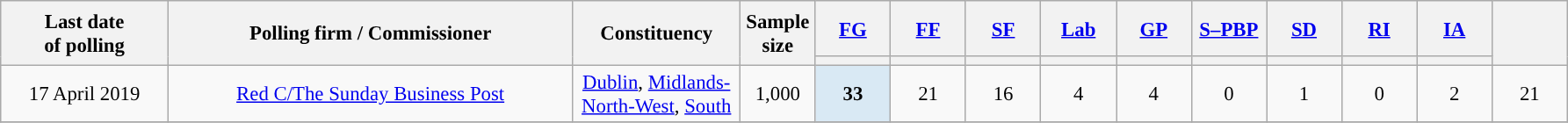<table class="wikitable sortable collapsible" style="text-align:center;font-size:95%;">
<tr style="height:42px;">
<th style="width:120px;" rowspan="2">Last date<br>of polling</th>
<th style="width:300px;" rowspan="2">Polling firm / Commissioner</th>
<th style="width:120px;" rowspan="2">Constituency</th>
<th class="unsortable" style="width:50px;" rowspan="2">Sample<br>size</th>
<th class="unsortable" style="width:50px;"><a href='#'>FG</a></th>
<th class="unsortable" style="width:50px;"><a href='#'>FF</a></th>
<th class="unsortable" style="width:50px;"><a href='#'>SF</a></th>
<th class="unsortable" style="width:50px;"><a href='#'>Lab</a></th>
<th class="unsortable" style="width:50px;"><a href='#'>GP</a></th>
<th class="unsortable" style="width:50px;"><a href='#'>S–PBP</a></th>
<th class="unsortable" style="width:50px;"><a href='#'>SD</a></th>
<th class="unsortable" style="width:50px;"><a href='#'>RI</a></th>
<th class="unsortable" style="width:50px;"><a href='#'>IA</a></th>
<th class="unsortable" style="width:50px;" rowspan="2"></th>
</tr>
<tr>
<th style="color:inherit;background:"></th>
<th style="color:inherit;background:"></th>
<th style="color:inherit;background:"></th>
<th style="color:inherit;background:"></th>
<th style="color:inherit;background:"></th>
<th style="color:inherit;background:"></th>
<th style="color:inherit;background:"></th>
<th style="color:inherit;background:"></th>
<th style="color:inherit;background:"></th>
</tr>
<tr>
<td>17 April 2019</td>
<td data-sort-value="RedC1"><a href='#'>Red C/The Sunday Business Post</a></td>
<td><a href='#'>Dublin</a>, <a href='#'>Midlands-North-West</a>, <a href='#'>South</a></td>
<td>1,000</td>
<td style="background:#D9E9F4"><strong>33</strong></td>
<td>21</td>
<td>16</td>
<td>4</td>
<td>4</td>
<td>0</td>
<td>1</td>
<td>0</td>
<td>2</td>
<td>21</td>
</tr>
<tr>
</tr>
</table>
